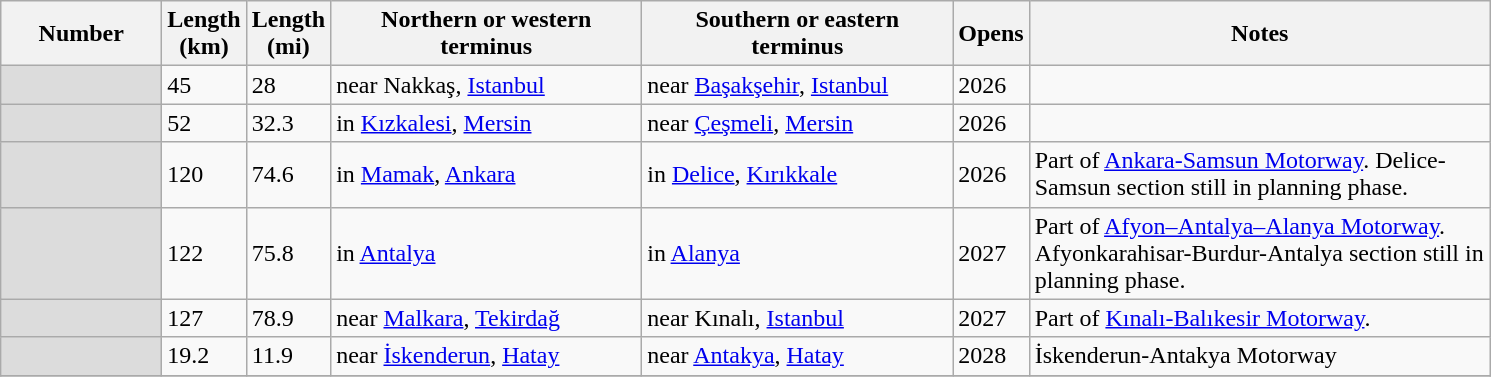<table class="wikitable">
<tr>
<th width=100>Number</th>
<th width="20">Length (km)</th>
<th width=20>Length (mi)</th>
<th width=200>Northern or western terminus</th>
<th width=200>Southern or eastern terminus</th>
<th width=40>Opens</th>
<th width="300">Notes</th>
</tr>
<tr>
<td style="background: #dcdcdc"></td>
<td>45</td>
<td>28</td>
<td> near Nakkaş, <a href='#'>Istanbul</a></td>
<td> near <a href='#'>Başakşehir</a>, <a href='#'>Istanbul</a></td>
<td>2026</td>
<td></td>
</tr>
<tr>
<td style='background: #dcdcdc'></td>
<td>52</td>
<td>32.3</td>
<td> in <a href='#'>Kızkalesi</a>, <a href='#'>Mersin</a></td>
<td> near <a href='#'>Çeşmeli</a>, <a href='#'>Mersin</a></td>
<td>2026</td>
<td></td>
</tr>
<tr>
<td style='background: #dcdcdc'></td>
<td>120</td>
<td>74.6</td>
<td> in <a href='#'>Mamak</a>, <a href='#'>Ankara</a></td>
<td> in <a href='#'>Delice</a>, <a href='#'>Kırıkkale</a></td>
<td>2026</td>
<td>Part of <a href='#'>Ankara-Samsun Motorway</a>. Delice-Samsun section still in planning phase.</td>
</tr>
<tr>
<td style='background: #dcdcdc'></td>
<td>122</td>
<td>75.8</td>
<td> in <a href='#'>Antalya</a></td>
<td> in <a href='#'>Alanya</a></td>
<td>2027</td>
<td>Part of <a href='#'>Afyon–Antalya–Alanya Motorway</a>. Afyonkarahisar-Burdur-Antalya section still in planning phase.</td>
</tr>
<tr>
<td style='background: #dcdcdc'></td>
<td>127</td>
<td>78.9</td>
<td> near <a href='#'>Malkara</a>, <a href='#'>Tekirdağ</a></td>
<td> near Kınalı, <a href='#'>Istanbul</a></td>
<td>2027</td>
<td>Part of <a href='#'>Kınalı-Balıkesir Motorway</a>.</td>
</tr>
<tr>
<td style='background: #dcdcdc'></td>
<td>19.2</td>
<td>11.9</td>
<td> near <a href='#'>İskenderun</a>, <a href='#'>Hatay</a></td>
<td> near <a href='#'>Antakya</a>, <a href='#'>Hatay</a></td>
<td>2028</td>
<td>İskenderun-Antakya Motorway</td>
</tr>
<tr>
</tr>
</table>
